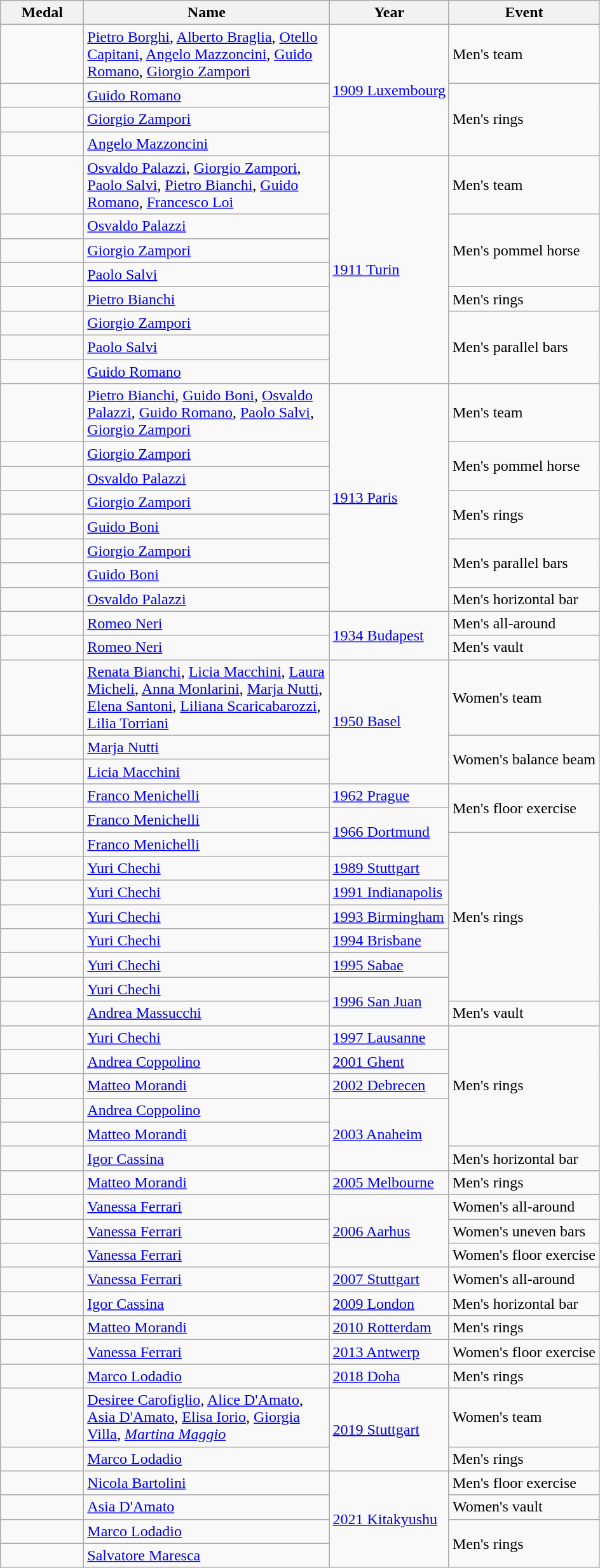<table class="wikitable sortable">
<tr>
<th style="width:5em;">Medal</th>
<th width=250>Name</th>
<th>Year</th>
<th>Event</th>
</tr>
<tr>
<td></td>
<td><a href='#'>Pietro Borghi</a>, <a href='#'>Alberto Braglia</a>, <a href='#'>Otello Capitani</a>, <a href='#'>Angelo Mazzoncini</a>, <a href='#'>Guido Romano</a>, <a href='#'>Giorgio Zampori</a></td>
<td rowspan="4"> <a href='#'>1909 Luxembourg</a></td>
<td>Men's team</td>
</tr>
<tr>
<td></td>
<td><a href='#'>Guido Romano</a></td>
<td rowspan="3">Men's rings</td>
</tr>
<tr>
<td></td>
<td><a href='#'>Giorgio Zampori</a></td>
</tr>
<tr>
<td></td>
<td><a href='#'>Angelo Mazzoncini</a></td>
</tr>
<tr>
<td></td>
<td><a href='#'>Osvaldo Palazzi</a>, <a href='#'>Giorgio Zampori</a>, <a href='#'>Paolo Salvi</a>, <a href='#'>Pietro Bianchi</a>, <a href='#'>Guido Romano</a>, <a href='#'>Francesco Loi</a></td>
<td rowspan="8"> <a href='#'>1911 Turin</a></td>
<td>Men's team</td>
</tr>
<tr>
<td></td>
<td><a href='#'>Osvaldo Palazzi</a></td>
<td rowspan="3">Men's pommel horse</td>
</tr>
<tr>
<td></td>
<td><a href='#'>Giorgio Zampori</a></td>
</tr>
<tr>
<td></td>
<td><a href='#'>Paolo Salvi</a></td>
</tr>
<tr>
<td></td>
<td><a href='#'>Pietro Bianchi</a></td>
<td>Men's rings</td>
</tr>
<tr>
<td></td>
<td><a href='#'>Giorgio Zampori</a></td>
<td rowspan="3">Men's parallel bars</td>
</tr>
<tr>
<td></td>
<td><a href='#'>Paolo Salvi</a></td>
</tr>
<tr>
<td></td>
<td><a href='#'>Guido Romano</a></td>
</tr>
<tr>
<td></td>
<td><a href='#'>Pietro Bianchi</a>, <a href='#'>Guido Boni</a>, <a href='#'>Osvaldo Palazzi</a>, <a href='#'>Guido Romano</a>, <a href='#'>Paolo Salvi</a>, <a href='#'>Giorgio Zampori</a></td>
<td rowspan="8"> <a href='#'>1913 Paris</a></td>
<td>Men's team</td>
</tr>
<tr>
<td></td>
<td><a href='#'>Giorgio Zampori</a></td>
<td rowspan="2">Men's pommel horse</td>
</tr>
<tr>
<td></td>
<td><a href='#'>Osvaldo Palazzi</a></td>
</tr>
<tr>
<td></td>
<td><a href='#'>Giorgio Zampori</a></td>
<td rowspan="2">Men's rings</td>
</tr>
<tr>
<td></td>
<td><a href='#'>Guido Boni</a></td>
</tr>
<tr>
<td></td>
<td><a href='#'>Giorgio Zampori</a></td>
<td rowspan="2">Men's parallel bars</td>
</tr>
<tr>
<td></td>
<td><a href='#'>Guido Boni</a></td>
</tr>
<tr>
<td></td>
<td><a href='#'>Osvaldo Palazzi</a></td>
<td>Men's horizontal bar</td>
</tr>
<tr>
<td></td>
<td><a href='#'>Romeo Neri</a></td>
<td rowspan="2"> <a href='#'>1934 Budapest</a></td>
<td>Men's all-around</td>
</tr>
<tr>
<td></td>
<td><a href='#'>Romeo Neri</a></td>
<td>Men's vault</td>
</tr>
<tr>
<td></td>
<td><a href='#'>Renata Bianchi</a>, <a href='#'>Licia Macchini</a>, <a href='#'>Laura Micheli</a>, <a href='#'>Anna Monlarini</a>, <a href='#'>Marja Nutti</a>, <a href='#'>Elena Santoni</a>, <a href='#'>Liliana Scaricabarozzi</a>, <a href='#'>Lilia Torriani</a></td>
<td rowspan="3"> <a href='#'>1950 Basel</a></td>
<td>Women's team</td>
</tr>
<tr>
<td></td>
<td><a href='#'>Marja Nutti</a></td>
<td rowspan="2">Women's balance beam</td>
</tr>
<tr>
<td></td>
<td><a href='#'>Licia Macchini</a></td>
</tr>
<tr>
<td></td>
<td><a href='#'>Franco Menichelli</a></td>
<td> <a href='#'>1962 Prague</a></td>
<td rowspan="2">Men's floor exercise</td>
</tr>
<tr>
<td></td>
<td><a href='#'>Franco Menichelli</a></td>
<td rowspan="2"> <a href='#'>1966 Dortmund</a></td>
</tr>
<tr>
<td></td>
<td><a href='#'>Franco Menichelli</a></td>
<td rowspan="7">Men's rings</td>
</tr>
<tr>
<td></td>
<td><a href='#'>Yuri Chechi</a></td>
<td> <a href='#'>1989 Stuttgart</a></td>
</tr>
<tr>
<td></td>
<td><a href='#'>Yuri Chechi</a></td>
<td> <a href='#'>1991 Indianapolis</a></td>
</tr>
<tr>
<td></td>
<td><a href='#'>Yuri Chechi</a></td>
<td> <a href='#'>1993 Birmingham</a></td>
</tr>
<tr>
<td></td>
<td><a href='#'>Yuri Chechi</a></td>
<td> <a href='#'>1994 Brisbane</a></td>
</tr>
<tr>
<td></td>
<td><a href='#'>Yuri Chechi</a></td>
<td> <a href='#'>1995 Sabae</a></td>
</tr>
<tr>
<td></td>
<td><a href='#'>Yuri Chechi</a></td>
<td rowspan="2"> <a href='#'>1996 San Juan</a></td>
</tr>
<tr>
<td></td>
<td><a href='#'>Andrea Massucchi</a></td>
<td>Men's vault</td>
</tr>
<tr>
<td></td>
<td><a href='#'>Yuri Chechi</a></td>
<td> <a href='#'>1997 Lausanne</a></td>
<td rowspan="5">Men's rings</td>
</tr>
<tr>
<td></td>
<td><a href='#'>Andrea Coppolino</a></td>
<td> <a href='#'>2001 Ghent</a></td>
</tr>
<tr>
<td></td>
<td><a href='#'>Matteo Morandi</a></td>
<td> <a href='#'>2002 Debrecen</a></td>
</tr>
<tr>
<td></td>
<td><a href='#'>Andrea Coppolino</a></td>
<td rowspan="3"> <a href='#'>2003 Anaheim</a></td>
</tr>
<tr>
<td></td>
<td><a href='#'>Matteo Morandi</a></td>
</tr>
<tr>
<td></td>
<td><a href='#'>Igor Cassina</a></td>
<td>Men's horizontal bar</td>
</tr>
<tr>
<td></td>
<td><a href='#'>Matteo Morandi</a></td>
<td> <a href='#'>2005 Melbourne</a></td>
<td>Men's rings</td>
</tr>
<tr>
<td></td>
<td><a href='#'>Vanessa Ferrari</a></td>
<td rowspan="3"> <a href='#'>2006 Aarhus</a></td>
<td>Women's all-around</td>
</tr>
<tr>
<td></td>
<td><a href='#'>Vanessa Ferrari</a></td>
<td>Women's uneven bars</td>
</tr>
<tr>
<td></td>
<td><a href='#'>Vanessa Ferrari</a></td>
<td>Women's floor exercise</td>
</tr>
<tr>
<td></td>
<td><a href='#'>Vanessa Ferrari</a></td>
<td> <a href='#'>2007 Stuttgart</a></td>
<td>Women's all-around</td>
</tr>
<tr>
<td></td>
<td><a href='#'>Igor Cassina</a></td>
<td> <a href='#'>2009 London</a></td>
<td>Men's horizontal bar</td>
</tr>
<tr>
<td></td>
<td><a href='#'>Matteo Morandi</a></td>
<td> <a href='#'>2010 Rotterdam</a></td>
<td>Men's rings</td>
</tr>
<tr>
<td></td>
<td><a href='#'>Vanessa Ferrari</a></td>
<td> <a href='#'>2013 Antwerp</a></td>
<td>Women's floor exercise</td>
</tr>
<tr>
<td></td>
<td><a href='#'>Marco Lodadio</a></td>
<td> <a href='#'>2018 Doha</a></td>
<td>Men's rings</td>
</tr>
<tr>
<td></td>
<td><a href='#'>Desiree Carofiglio</a>, <a href='#'>Alice D'Amato</a>, <a href='#'>Asia D'Amato</a>, <a href='#'>Elisa Iorio</a>, <a href='#'>Giorgia Villa</a>, <em><a href='#'>Martina Maggio</a></em></td>
<td rowspan="2"> <a href='#'>2019 Stuttgart</a></td>
<td>Women's team</td>
</tr>
<tr>
<td></td>
<td><a href='#'>Marco Lodadio</a></td>
<td>Men's rings</td>
</tr>
<tr>
<td></td>
<td><a href='#'>Nicola Bartolini</a></td>
<td rowspan="4"> <a href='#'>2021 Kitakyushu</a></td>
<td>Men's floor exercise</td>
</tr>
<tr>
<td></td>
<td><a href='#'>Asia D'Amato</a></td>
<td>Women's vault</td>
</tr>
<tr>
<td></td>
<td><a href='#'>Marco Lodadio</a></td>
<td rowspan="2">Men's rings</td>
</tr>
<tr>
<td></td>
<td><a href='#'>Salvatore Maresca</a></td>
</tr>
</table>
